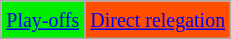<table class="wikitable">
<tr>
<td style="background-color: #00ed00;"><small><a href='#'>Play-offs</a></small></td>
<td style="background-color: #FF4E00;"><small><a href='#'>Direct relegation</a></small></td>
</tr>
</table>
